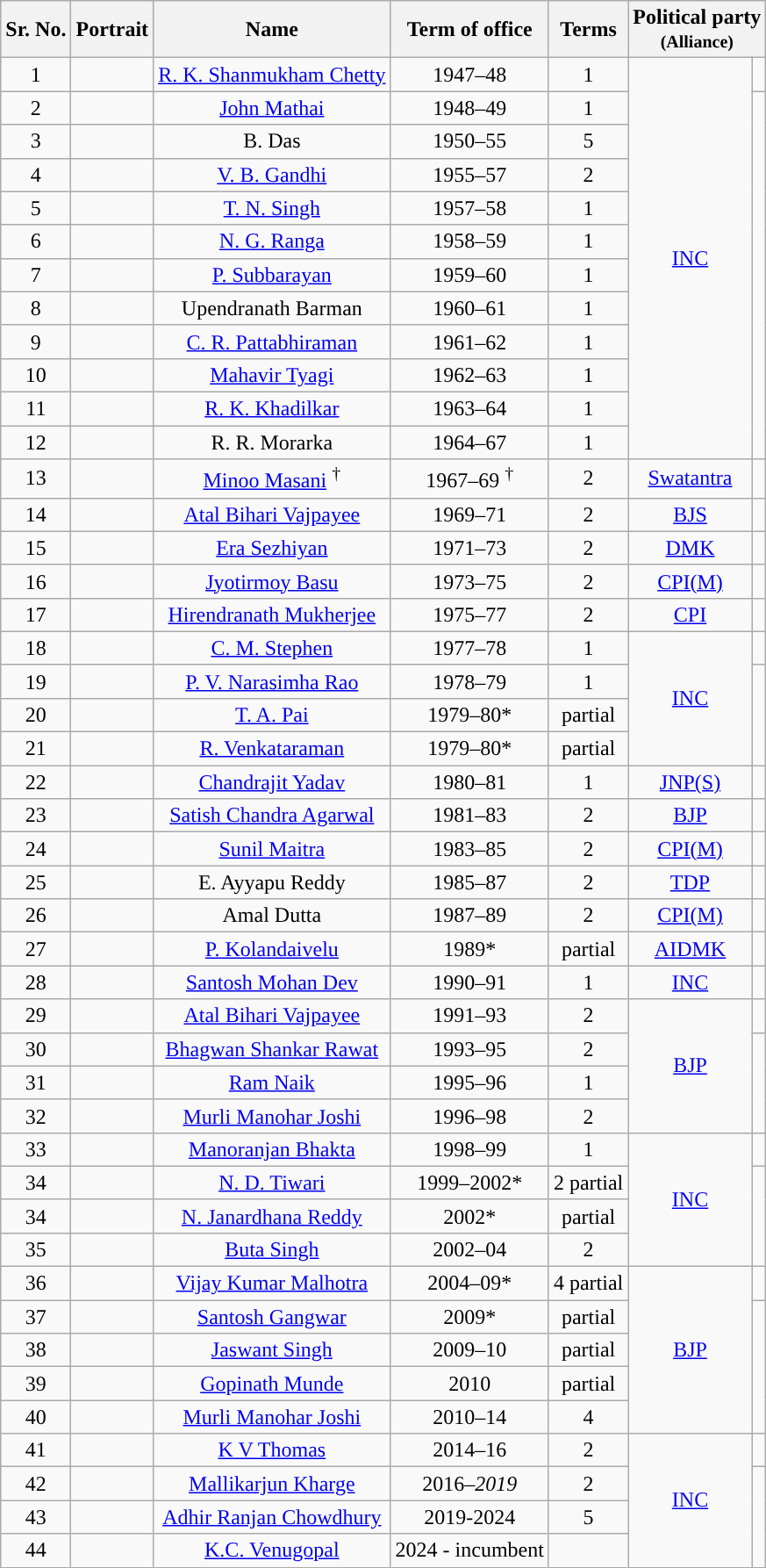<table class="wikitable sortable">
<tr>
<th>Sr. No.</th>
<th>Portrait</th>
<th>Name</th>
<th>Term of office</th>
<th>Terms</th>
<th colspan=2>Political party<br><small>(Alliance)</small></th>
</tr>
<tr align=center>
<td>1</td>
<td></td>
<td><a href='#'>R. K. Shanmukham Chetty</a></td>
<td>1947–48</td>
<td>1</td>
<td rowspan="12"><a href='#'>INC</a></td>
<td width="px"></td>
</tr>
<tr align=center>
<td>2</td>
<td></td>
<td><a href='#'>John Mathai</a></td>
<td>1948–49</td>
<td>1</td>
</tr>
<tr align=center>
<td>3</td>
<td></td>
<td>B. Das</td>
<td>1950–55</td>
<td>5</td>
</tr>
<tr align=center>
<td>4</td>
<td></td>
<td><a href='#'>V. B. Gandhi</a></td>
<td>1955–57</td>
<td>2</td>
</tr>
<tr align=center>
<td>5</td>
<td></td>
<td><a href='#'>T. N. Singh</a></td>
<td>1957–58</td>
<td>1</td>
</tr>
<tr align=center>
<td>6</td>
<td></td>
<td><a href='#'>N. G. Ranga</a></td>
<td>1958–59</td>
<td>1</td>
</tr>
<tr align=center>
<td>7</td>
<td></td>
<td><a href='#'>P. Subbarayan</a></td>
<td>1959–60</td>
<td>1</td>
</tr>
<tr align=center>
<td>8</td>
<td></td>
<td>Upendranath Barman</td>
<td>1960–61</td>
<td>1</td>
</tr>
<tr align=center>
<td>9</td>
<td></td>
<td><a href='#'>C. R. Pattabhiraman</a></td>
<td>1961–62</td>
<td>1</td>
</tr>
<tr align=center>
<td>10</td>
<td></td>
<td><a href='#'>Mahavir Tyagi</a></td>
<td>1962–63</td>
<td>1</td>
</tr>
<tr align=center>
<td>11</td>
<td></td>
<td><a href='#'>R. K. Khadilkar</a></td>
<td>1963–64</td>
<td>1</td>
</tr>
<tr align=center>
<td>12</td>
<td></td>
<td>R. R. Morarka</td>
<td>1964–67</td>
<td>1</td>
</tr>
<tr align=center>
<td>13</td>
<td></td>
<td><a href='#'>Minoo Masani</a> <sup>†</sup></td>
<td>1967–69 <sup>†</sup></td>
<td>2</td>
<td rowspan=1><a href='#'>Swatantra</a></td>
<td width="3px"></td>
</tr>
<tr align=center>
<td>14</td>
<td></td>
<td><a href='#'>Atal Bihari Vajpayee</a></td>
<td>1969–71</td>
<td>2</td>
<td rowspan=1><a href='#'>BJS</a></td>
<td width="3px"></td>
</tr>
<tr align=center>
<td>15</td>
<td></td>
<td><a href='#'>Era Sezhiyan</a></td>
<td>1971–73</td>
<td>2</td>
<td rowspan=1><a href='#'>DMK</a></td>
<td width="3px"></td>
</tr>
<tr align=center>
<td>16</td>
<td></td>
<td><a href='#'>Jyotirmoy Basu</a></td>
<td>1973–75</td>
<td>2</td>
<td rowspan=1><a href='#'>CPI(M)</a></td>
<td width="3px"></td>
</tr>
<tr align=center>
<td>17</td>
<td></td>
<td><a href='#'>Hirendranath Mukherjee</a></td>
<td>1975–77</td>
<td>2</td>
<td rowspan=1><a href='#'>CPI</a></td>
<td width="3px"></td>
</tr>
<tr align=center>
<td>18</td>
<td></td>
<td><a href='#'>C. M. Stephen</a></td>
<td>1977–78</td>
<td>1</td>
<td rowspan="4"><a href='#'>INC</a></td>
<td width="3px"></td>
</tr>
<tr align=center>
<td>19</td>
<td></td>
<td><a href='#'>P. V. Narasimha Rao</a></td>
<td>1978–79</td>
<td>1</td>
</tr>
<tr align=center>
<td>20</td>
<td></td>
<td><a href='#'>T. A. Pai</a></td>
<td>1979–80*</td>
<td>partial</td>
</tr>
<tr align=center>
<td>21</td>
<td></td>
<td><a href='#'>R. Venkataraman</a></td>
<td>1979–80*</td>
<td>partial</td>
</tr>
<tr align=center>
<td>22</td>
<td></td>
<td><a href='#'>Chandrajit Yadav</a></td>
<td>1980–81</td>
<td>1</td>
<td rowspan=1><a href='#'>JNP(S)</a></td>
<td width="3px"></td>
</tr>
<tr align=center>
<td>23</td>
<td></td>
<td><a href='#'>Satish Chandra Agarwal</a></td>
<td>1981–83</td>
<td>2</td>
<td rowspan=1><a href='#'>BJP</a></td>
<td width="3px"></td>
</tr>
<tr align=center>
<td>24</td>
<td></td>
<td><a href='#'>Sunil Maitra</a></td>
<td>1983–85</td>
<td>2</td>
<td rowspan=1><a href='#'>CPI(M)</a></td>
<td width="3px"></td>
</tr>
<tr align=center>
<td>25</td>
<td></td>
<td>E. Ayyapu Reddy</td>
<td>1985–87</td>
<td>2</td>
<td rowspan=1><a href='#'>TDP</a></td>
<td width="3px"></td>
</tr>
<tr align=center>
<td>26</td>
<td></td>
<td>Amal Dutta</td>
<td>1987–89</td>
<td>2</td>
<td rowspan=1><a href='#'>CPI(M)</a></td>
<td width="3px"></td>
</tr>
<tr align=center>
<td>27</td>
<td></td>
<td><a href='#'>P. Kolandaivelu</a></td>
<td>1989*</td>
<td>partial</td>
<td rowspan=1><a href='#'>AIDMK</a></td>
<td width="3px"></td>
</tr>
<tr align=center>
<td>28</td>
<td></td>
<td><a href='#'>Santosh Mohan Dev</a></td>
<td>1990–91</td>
<td>1</td>
<td rowspan="1"><a href='#'>INC</a></td>
<td width="3px"></td>
</tr>
<tr align=center>
<td>29</td>
<td></td>
<td><a href='#'>Atal Bihari Vajpayee</a></td>
<td>1991–93</td>
<td>2</td>
<td rowspan=4><a href='#'>BJP</a></td>
<td width="3px"></td>
</tr>
<tr align=center>
<td>30</td>
<td></td>
<td><a href='#'>Bhagwan Shankar Rawat</a></td>
<td>1993–95</td>
<td>2</td>
</tr>
<tr align=center>
<td>31</td>
<td></td>
<td><a href='#'>Ram Naik</a></td>
<td>1995–96</td>
<td>1</td>
</tr>
<tr align=center>
<td>32</td>
<td></td>
<td><a href='#'>Murli Manohar Joshi</a></td>
<td>1996–98</td>
<td>2</td>
</tr>
<tr align=center>
<td>33</td>
<td></td>
<td><a href='#'>Manoranjan Bhakta</a></td>
<td>1998–99</td>
<td>1</td>
<td rowspan="4"><a href='#'>INC</a></td>
<td width="3px"></td>
</tr>
<tr align=center>
<td>34</td>
<td></td>
<td><a href='#'>N. D. Tiwari</a></td>
<td>1999–2002*</td>
<td>2 partial</td>
</tr>
<tr align=center>
<td>34</td>
<td></td>
<td><a href='#'>N. Janardhana Reddy</a></td>
<td>2002*</td>
<td>partial</td>
</tr>
<tr align=center>
<td>35</td>
<td></td>
<td><a href='#'>Buta Singh</a></td>
<td>2002–04</td>
<td>2</td>
</tr>
<tr align=center>
<td>36</td>
<td></td>
<td><a href='#'>Vijay Kumar Malhotra</a></td>
<td>2004–09*</td>
<td>4 partial</td>
<td rowspan="5"><a href='#'>BJP</a></td>
<td width="3px"></td>
</tr>
<tr align=center>
<td>37</td>
<td></td>
<td><a href='#'>Santosh Gangwar</a></td>
<td>2009*</td>
<td>partial</td>
</tr>
<tr align=center>
<td>38</td>
<td></td>
<td><a href='#'>Jaswant Singh</a></td>
<td>2009–10</td>
<td>partial</td>
</tr>
<tr align=center>
<td>39</td>
<td></td>
<td><a href='#'>Gopinath Munde</a></td>
<td>2010</td>
<td>partial</td>
</tr>
<tr align=center>
<td>40</td>
<td></td>
<td><a href='#'>Murli Manohar Joshi</a></td>
<td>2010–14</td>
<td>4</td>
</tr>
<tr align=center>
<td>41</td>
<td></td>
<td><a href='#'>K V Thomas</a></td>
<td>2014–16</td>
<td>2</td>
<td rowspan="4"><a href='#'>INC</a></td>
<td width="3px"></td>
</tr>
<tr align=center>
<td>42</td>
<td></td>
<td><a href='#'>Mallikarjun Kharge</a></td>
<td>2016–<em>2019</em></td>
<td>2</td>
</tr>
<tr align=center>
<td>43</td>
<td></td>
<td><a href='#'>Adhir Ranjan Chowdhury</a></td>
<td>2019-2024</td>
<td>5</td>
</tr>
<tr align=center>
<td>44</td>
<td></td>
<td><a href='#'>K.C. Venugopal</a></td>
<td>2024 - incumbent</td>
<td></td>
</tr>
</table>
